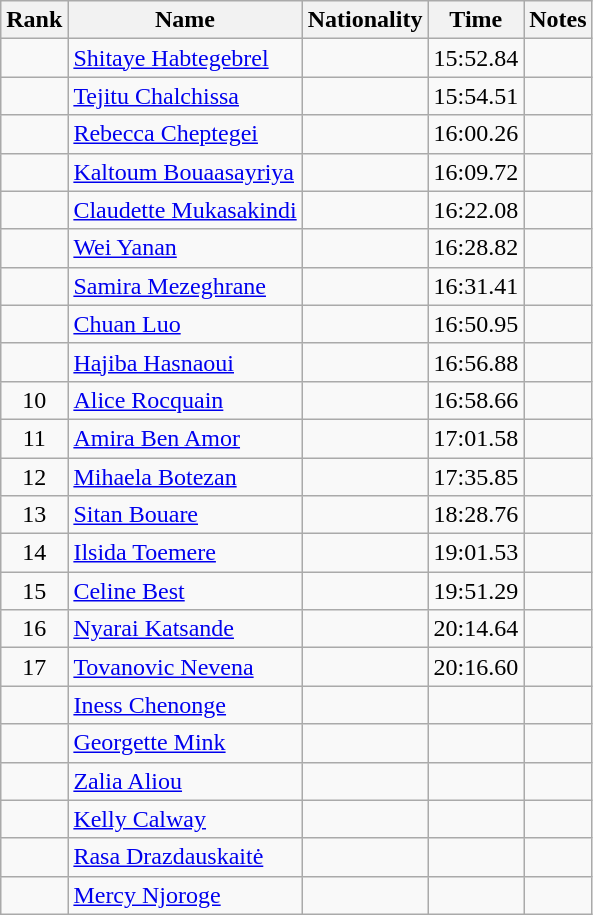<table class="wikitable sortable" style="text-align:center">
<tr>
<th>Rank</th>
<th>Name</th>
<th>Nationality</th>
<th>Time</th>
<th>Notes</th>
</tr>
<tr>
<td></td>
<td align=left><a href='#'>Shitaye Habtegebrel</a></td>
<td align=left></td>
<td>15:52.84</td>
<td></td>
</tr>
<tr>
<td></td>
<td align=left><a href='#'>Tejitu Chalchissa</a></td>
<td align=left></td>
<td>15:54.51</td>
<td></td>
</tr>
<tr>
<td></td>
<td align=left><a href='#'>Rebecca Cheptegei</a></td>
<td align=left></td>
<td>16:00.26</td>
<td></td>
</tr>
<tr>
<td></td>
<td align=left><a href='#'>Kaltoum Bouaasayriya</a></td>
<td align=left></td>
<td>16:09.72</td>
<td></td>
</tr>
<tr>
<td></td>
<td align=left><a href='#'>Claudette Mukasakindi</a></td>
<td align=left></td>
<td>16:22.08</td>
<td></td>
</tr>
<tr>
<td></td>
<td align=left><a href='#'>Wei Yanan</a></td>
<td align=left></td>
<td>16:28.82</td>
<td></td>
</tr>
<tr>
<td></td>
<td align=left><a href='#'>Samira Mezeghrane</a></td>
<td align=left></td>
<td>16:31.41</td>
<td></td>
</tr>
<tr>
<td></td>
<td align=left><a href='#'>Chuan Luo</a></td>
<td align=left></td>
<td>16:50.95</td>
<td></td>
</tr>
<tr>
<td></td>
<td align=left><a href='#'>Hajiba Hasnaoui</a></td>
<td align=left></td>
<td>16:56.88</td>
<td></td>
</tr>
<tr>
<td>10</td>
<td align=left><a href='#'>Alice Rocquain</a></td>
<td align=left></td>
<td>16:58.66</td>
<td></td>
</tr>
<tr>
<td>11</td>
<td align=left><a href='#'>Amira Ben Amor</a></td>
<td align=left></td>
<td>17:01.58</td>
<td></td>
</tr>
<tr>
<td>12</td>
<td align=left><a href='#'>Mihaela Botezan</a></td>
<td align=left></td>
<td>17:35.85</td>
<td></td>
</tr>
<tr>
<td>13</td>
<td align=left><a href='#'>Sitan Bouare</a></td>
<td align=left></td>
<td>18:28.76</td>
<td></td>
</tr>
<tr>
<td>14</td>
<td align=left><a href='#'>Ilsida Toemere</a></td>
<td align=left></td>
<td>19:01.53</td>
<td></td>
</tr>
<tr>
<td>15</td>
<td align=left><a href='#'>Celine Best</a></td>
<td align=left></td>
<td>19:51.29</td>
<td></td>
</tr>
<tr>
<td>16</td>
<td align=left><a href='#'>Nyarai Katsande</a></td>
<td align=left></td>
<td>20:14.64</td>
<td></td>
</tr>
<tr>
<td>17</td>
<td align=left><a href='#'>Tovanovic Nevena</a></td>
<td align=left></td>
<td>20:16.60</td>
<td></td>
</tr>
<tr>
<td></td>
<td align=left><a href='#'>Iness Chenonge</a></td>
<td align=left></td>
<td></td>
<td></td>
</tr>
<tr>
<td></td>
<td align=left><a href='#'>Georgette Mink</a></td>
<td align=left></td>
<td></td>
<td></td>
</tr>
<tr>
<td></td>
<td align=left><a href='#'>Zalia Aliou</a></td>
<td align=left></td>
<td></td>
<td></td>
</tr>
<tr>
<td></td>
<td align=left><a href='#'>Kelly Calway</a></td>
<td align=left></td>
<td></td>
<td></td>
</tr>
<tr>
<td></td>
<td align=left><a href='#'>Rasa Drazdauskaitė</a></td>
<td align=left></td>
<td></td>
<td></td>
</tr>
<tr>
<td></td>
<td align=left><a href='#'>Mercy Njoroge</a></td>
<td align=left></td>
<td></td>
<td></td>
</tr>
</table>
